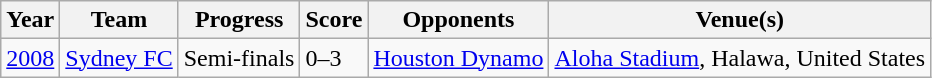<table class="wikitable">
<tr>
<th>Year</th>
<th>Team</th>
<th>Progress</th>
<th>Score</th>
<th>Opponents</th>
<th>Venue(s)</th>
</tr>
<tr>
<td align=center><a href='#'>2008</a></td>
<td><a href='#'>Sydney FC</a></td>
<td>Semi-finals</td>
<td>0–3</td>
<td> <a href='#'>Houston Dynamo</a></td>
<td><a href='#'>Aloha Stadium</a>, Halawa, United States</td>
</tr>
</table>
